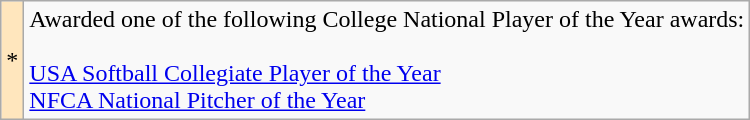<table class="wikitable">
<tr>
<td style="background:#ffe6bd;">*</td>
<td>Awarded one of the following College National Player of the Year awards: <br><br><a href='#'>USA Softball Collegiate Player of the Year</a><br>
<a href='#'>NFCA National Pitcher of the Year</a></td>
</tr>
</table>
